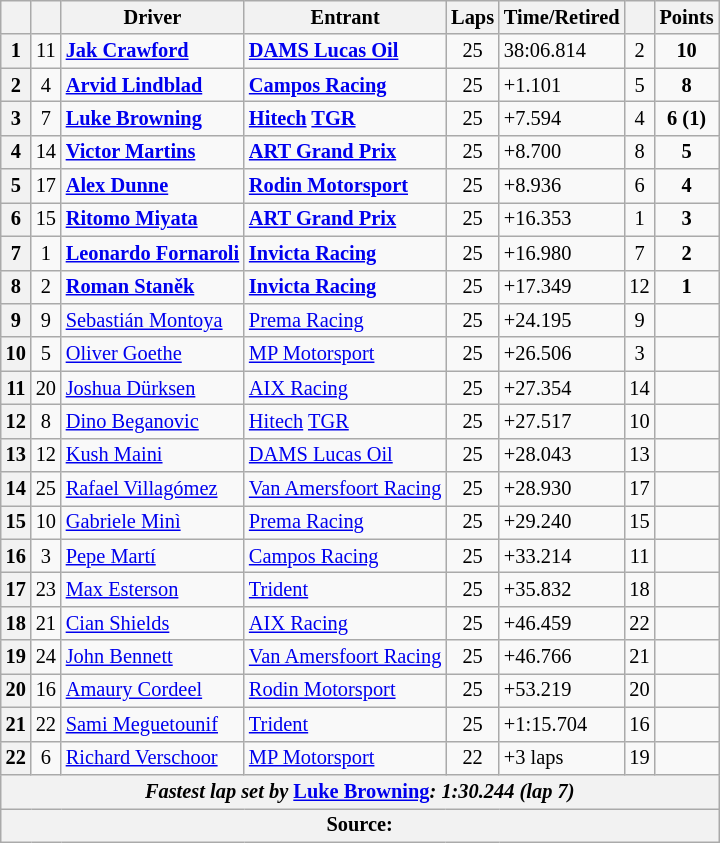<table class="wikitable" style="font-size:85%">
<tr>
<th scope="col"></th>
<th scope="col"></th>
<th scope="col">Driver</th>
<th scope="col">Entrant</th>
<th scope="col">Laps</th>
<th scope="col">Time/Retired</th>
<th scope="col"></th>
<th scope="col">Points</th>
</tr>
<tr>
<th>1</th>
<td align="center">11</td>
<td> <a href='#'><strong>Jak Crawford</strong></a></td>
<td><a href='#'><strong>DAMS Lucas Oil</strong></a></td>
<td align="center">25</td>
<td>38:06.814</td>
<td align="center">2</td>
<td align="center"><strong>10</strong></td>
</tr>
<tr>
<th>2</th>
<td align="center">4</td>
<td> <strong><a href='#'>Arvid Lindblad</a></strong></td>
<td><strong><a href='#'>Campos Racing</a></strong></td>
<td align="center">25</td>
<td>+1.101</td>
<td align="center">5</td>
<td align="center"><strong>8</strong></td>
</tr>
<tr>
<th>3</th>
<td align="center">7</td>
<td> <a href='#'><strong>Luke Browning</strong></a></td>
<td><strong><a href='#'>Hitech</a> <a href='#'>TGR</a></strong></td>
<td align="center">25</td>
<td>+7.594</td>
<td align="center">4</td>
<td align="center"><strong>6 (1)</strong></td>
</tr>
<tr>
<th>4</th>
<td align="center">14</td>
<td> <strong><a href='#'>Victor Martins</a></strong></td>
<td><strong><a href='#'>ART Grand Prix</a></strong></td>
<td align="center">25</td>
<td>+8.700</td>
<td align="center">8</td>
<td align="center"><strong>5</strong></td>
</tr>
<tr>
<th>5</th>
<td align="center">17</td>
<td> <strong><a href='#'>Alex Dunne</a></strong></td>
<td><strong><a href='#'>Rodin Motorsport</a></strong></td>
<td align="center">25</td>
<td>+8.936</td>
<td align="center">6</td>
<td align="center"><strong>4</strong></td>
</tr>
<tr>
<th>6</th>
<td align="center">15</td>
<td> <a href='#'><strong>Ritomo Miyata</strong></a></td>
<td><a href='#'><strong>ART Grand Prix</strong></a></td>
<td align="center">25</td>
<td>+16.353</td>
<td align="center">1</td>
<td align="center"><strong>3</strong></td>
</tr>
<tr>
<th>7</th>
<td align="center">1</td>
<td> <strong><a href='#'>Leonardo Fornaroli</a></strong></td>
<td><strong><a href='#'>Invicta Racing</a></strong></td>
<td align="center">25</td>
<td>+16.980</td>
<td align="center">7</td>
<td align="center"><strong>2</strong></td>
</tr>
<tr>
<th>8</th>
<td align="center">2</td>
<td> <strong><a href='#'>Roman Staněk</a></strong></td>
<td><strong><a href='#'>Invicta Racing</a></strong></td>
<td align="center">25</td>
<td>+17.349</td>
<td align="center">12</td>
<td align="center"><strong>1</strong></td>
</tr>
<tr>
<th>9</th>
<td align="center">9</td>
<td> <a href='#'>Sebastián Montoya</a></td>
<td><a href='#'>Prema Racing</a></td>
<td align="center">25</td>
<td>+24.195</td>
<td align="center">9</td>
<td></td>
</tr>
<tr>
<th>10</th>
<td align="center">5</td>
<td> <a href='#'>Oliver Goethe</a></td>
<td><a href='#'>MP Motorsport</a></td>
<td align="center">25</td>
<td>+26.506</td>
<td align="center">3</td>
<td></td>
</tr>
<tr>
<th>11</th>
<td align="center">20</td>
<td> <a href='#'>Joshua Dürksen</a></td>
<td><a href='#'>AIX Racing</a></td>
<td align="center">25</td>
<td>+27.354</td>
<td align="center">14</td>
<td></td>
</tr>
<tr>
<th>12</th>
<td align="center">8</td>
<td> <a href='#'>Dino Beganovic</a></td>
<td><a href='#'>Hitech</a> <a href='#'>TGR</a></td>
<td align="center">25</td>
<td>+27.517</td>
<td align="center">10</td>
<td></td>
</tr>
<tr>
<th>13</th>
<td align="center">12</td>
<td> <a href='#'>Kush Maini</a></td>
<td><a href='#'>DAMS Lucas Oil</a></td>
<td align="center">25</td>
<td>+28.043</td>
<td align="center">13</td>
<td></td>
</tr>
<tr>
<th>14</th>
<td align="center">25</td>
<td> <a href='#'>Rafael Villagómez</a></td>
<td><a href='#'>Van Amersfoort Racing</a></td>
<td align="center">25</td>
<td>+28.930</td>
<td align="center">17</td>
<td></td>
</tr>
<tr>
<th>15</th>
<td align="center">10</td>
<td> <a href='#'>Gabriele Minì</a></td>
<td><a href='#'>Prema Racing</a></td>
<td align="center">25</td>
<td>+29.240</td>
<td align="center">15</td>
<td align="center"></td>
</tr>
<tr>
<th>16</th>
<td align="center">3</td>
<td> <a href='#'>Pepe Martí</a></td>
<td><a href='#'>Campos Racing</a></td>
<td align="center">25</td>
<td>+33.214</td>
<td align="center">11</td>
<td align="center"></td>
</tr>
<tr>
<th>17</th>
<td align="center">23</td>
<td> <a href='#'>Max Esterson</a></td>
<td><a href='#'>Trident</a></td>
<td align="center">25</td>
<td>+35.832</td>
<td align="center">18</td>
<td align="center"></td>
</tr>
<tr>
<th>18</th>
<td align="center">21</td>
<td> <a href='#'>Cian Shields</a></td>
<td><a href='#'>AIX Racing</a></td>
<td align="center">25</td>
<td>+46.459</td>
<td align="center">22</td>
<td align="“center”"></td>
</tr>
<tr>
<th>19</th>
<td align="center">24</td>
<td> <a href='#'>John Bennett</a></td>
<td><a href='#'>Van Amersfoort Racing</a></td>
<td align="center">25</td>
<td>+46.766</td>
<td align="center">21</td>
<td align="center"></td>
</tr>
<tr>
<th>20</th>
<td align="center">16</td>
<td> <a href='#'>Amaury Cordeel</a></td>
<td><a href='#'>Rodin Motorsport</a></td>
<td align="center">25</td>
<td>+53.219</td>
<td align="center">20</td>
<td></td>
</tr>
<tr>
<th>21</th>
<td align="center">22</td>
<td> <a href='#'>Sami Meguetounif</a></td>
<td><a href='#'>Trident</a></td>
<td align="center">25</td>
<td>+1:15.704</td>
<td align="center">16</td>
<td></td>
</tr>
<tr>
<th>22</th>
<td align="center">6</td>
<td> <a href='#'>Richard Verschoor</a></td>
<td><a href='#'>MP Motorsport</a></td>
<td align="center">22</td>
<td>+3 laps</td>
<td align="center">19</td>
<td align="center"></td>
</tr>
<tr>
<th colspan="8"><em>Fastest lap set by</em> <strong> <a href='#'>Luke Browning</a><strong><em>: 1:30.244 (lap 7)<em></th>
</tr>
<tr>
<th colspan="8">Source:</th>
</tr>
</table>
